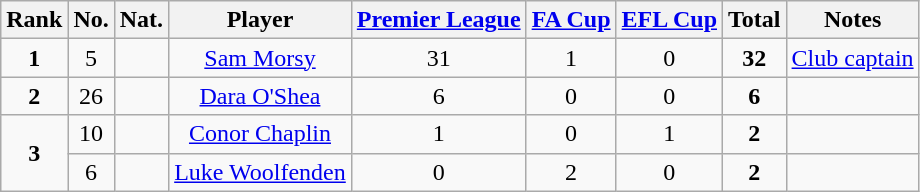<table class="wikitable" style="text-align:center">
<tr>
<th width=0%>Rank</th>
<th width=0%>No.</th>
<th width=0%>Nat.</th>
<th width=0%>Player</th>
<th width=0%><a href='#'>Premier League</a></th>
<th width=0%><a href='#'>FA Cup</a></th>
<th width=0%><a href='#'>EFL Cup</a></th>
<th width=0%>Total</th>
<th width=0%>Notes</th>
</tr>
<tr>
<td><strong>1</strong></td>
<td>5</td>
<td></td>
<td><a href='#'>Sam Morsy</a></td>
<td>31</td>
<td>1</td>
<td>0</td>
<td><strong>32</strong></td>
<td><a href='#'>Club captain</a></td>
</tr>
<tr>
<td><strong>2</strong></td>
<td>26</td>
<td></td>
<td><a href='#'>Dara O'Shea</a></td>
<td>6</td>
<td>0</td>
<td>0</td>
<td><strong>6</strong></td>
<td></td>
</tr>
<tr>
<td rowspan=2><strong>3</strong></td>
<td>10</td>
<td></td>
<td><a href='#'>Conor Chaplin</a></td>
<td>1</td>
<td>0</td>
<td>1</td>
<td><strong>2</strong></td>
<td></td>
</tr>
<tr>
<td>6</td>
<td></td>
<td><a href='#'>Luke Woolfenden</a></td>
<td>0</td>
<td>2</td>
<td>0</td>
<td><strong>2</strong></td>
</tr>
</table>
